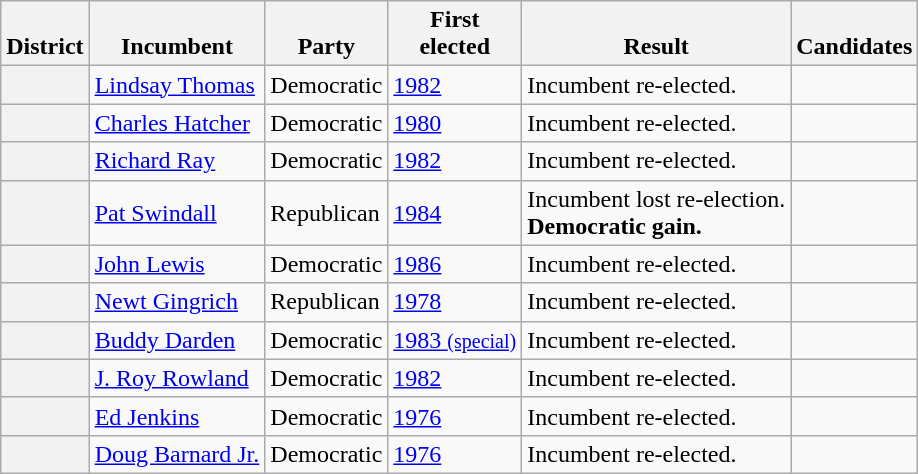<table class=wikitable>
<tr valign=bottom>
<th>District</th>
<th>Incumbent</th>
<th>Party</th>
<th>First<br>elected</th>
<th>Result</th>
<th>Candidates</th>
</tr>
<tr>
<th></th>
<td><a href='#'>Lindsay Thomas</a></td>
<td>Democratic</td>
<td><a href='#'>1982</a></td>
<td>Incumbent re-elected.</td>
<td nowrap></td>
</tr>
<tr>
<th></th>
<td><a href='#'>Charles Hatcher</a></td>
<td>Democratic</td>
<td><a href='#'>1980</a></td>
<td>Incumbent re-elected.</td>
<td nowrap></td>
</tr>
<tr>
<th></th>
<td><a href='#'>Richard Ray</a></td>
<td>Democratic</td>
<td><a href='#'>1982</a></td>
<td>Incumbent re-elected.</td>
<td nowrap></td>
</tr>
<tr>
<th></th>
<td><a href='#'>Pat Swindall</a></td>
<td>Republican</td>
<td><a href='#'>1984</a></td>
<td>Incumbent lost re-election.<br><strong>Democratic gain.</strong></td>
<td nowrap></td>
</tr>
<tr>
<th></th>
<td><a href='#'>John Lewis</a></td>
<td>Democratic</td>
<td><a href='#'>1986</a></td>
<td>Incumbent re-elected.</td>
<td nowrap></td>
</tr>
<tr>
<th></th>
<td><a href='#'>Newt Gingrich</a></td>
<td>Republican</td>
<td><a href='#'>1978</a></td>
<td>Incumbent re-elected.</td>
<td nowrap></td>
</tr>
<tr>
<th></th>
<td><a href='#'>Buddy Darden</a></td>
<td>Democratic</td>
<td><a href='#'>1983 <small>(special)</small></a></td>
<td>Incumbent re-elected.</td>
<td nowrap></td>
</tr>
<tr>
<th></th>
<td><a href='#'>J. Roy Rowland</a></td>
<td>Democratic</td>
<td><a href='#'>1982</a></td>
<td>Incumbent re-elected.</td>
<td nowrap></td>
</tr>
<tr>
<th></th>
<td><a href='#'>Ed Jenkins</a></td>
<td>Democratic</td>
<td><a href='#'>1976</a></td>
<td>Incumbent re-elected.</td>
<td nowrap></td>
</tr>
<tr>
<th></th>
<td><a href='#'>Doug Barnard Jr.</a></td>
<td>Democratic</td>
<td><a href='#'>1976</a></td>
<td>Incumbent re-elected.</td>
<td nowrap></td>
</tr>
</table>
